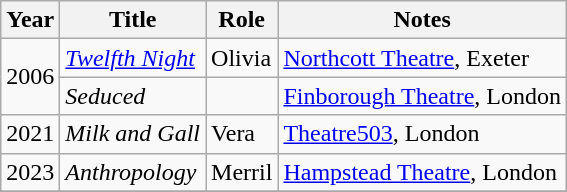<table class="wikitable sortable">
<tr>
<th>Year</th>
<th>Title</th>
<th>Role</th>
<th class="unsortable">Notes</th>
</tr>
<tr>
<td rowspan="2">2006</td>
<td><em><a href='#'>Twelfth Night</a></em></td>
<td>Olivia</td>
<td><a href='#'>Northcott Theatre</a>, Exeter</td>
</tr>
<tr>
<td><em>Seduced</em></td>
<td></td>
<td><a href='#'>Finborough Theatre</a>, London</td>
</tr>
<tr>
<td>2021</td>
<td><em>Milk and Gall</em></td>
<td>Vera</td>
<td><a href='#'>Theatre503</a>, London</td>
</tr>
<tr>
<td>2023</td>
<td><em>Anthropology</em></td>
<td>Merril</td>
<td><a href='#'>Hampstead Theatre</a>, London</td>
</tr>
<tr>
</tr>
</table>
